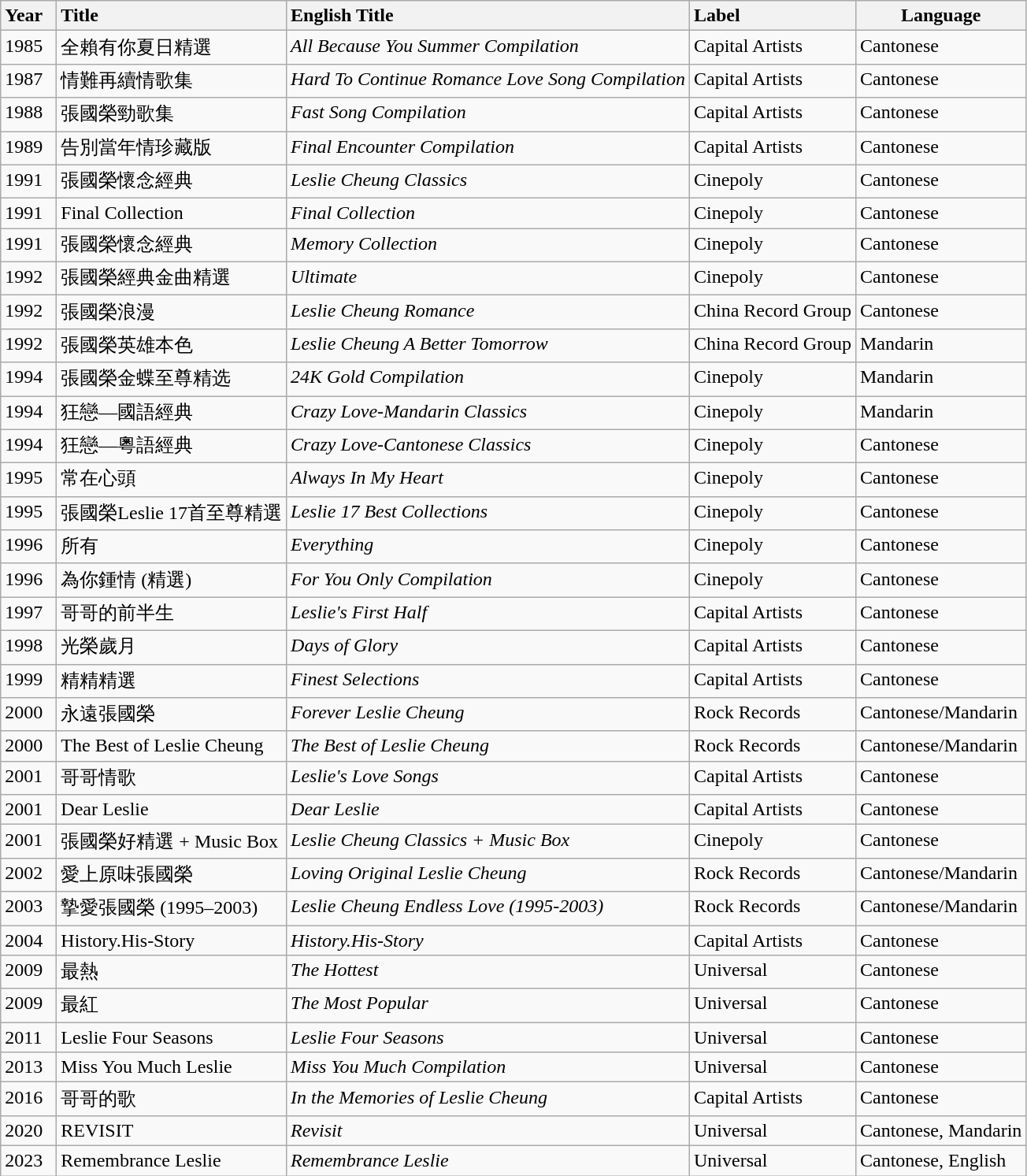<table class="wikitable sortable">
<tr>
<th style="vertical-align:top; text-align:left; width:40px;">Year</th>
<th style="text-align:left; vertical-align:top;">Title</th>
<th style="text-align:left; vertical-align:top;">English Title</th>
<th style="text-align:left; vertical-align:top;">Label</th>
<th style="text-align:center; vertical-align:top;">Language</th>
</tr>
<tr style="text-align:left; vertical-align:top;">
<td>1985</td>
<td>全賴有你夏日精選</td>
<td><em>All Because You Summer Compilation</em></td>
<td>Capital Artists</td>
<td>Cantonese</td>
</tr>
<tr style="text-align:left; vertical-align:top;">
<td>1987</td>
<td>情難再續情歌集</td>
<td><em>Hard To Continue Romance Love Song Compilation</em></td>
<td>Capital Artists</td>
<td>Cantonese</td>
</tr>
<tr style="text-align:left; vertical-align:top;">
<td>1988</td>
<td>張國榮勁歌集</td>
<td><em>Fast Song Compilation</em></td>
<td>Capital Artists</td>
<td>Cantonese</td>
</tr>
<tr style="text-align:left; vertical-align:top;">
<td>1989</td>
<td>告別當年情珍藏版</td>
<td><em>Final Encounter Compilation</em></td>
<td>Capital Artists</td>
<td>Cantonese</td>
</tr>
<tr style="text-align:left; vertical-align:top;">
<td>1991</td>
<td>張國榮懷念經典</td>
<td><em>Leslie Cheung Classics</em></td>
<td>Cinepoly</td>
<td>Cantonese</td>
</tr>
<tr style="text-align:left; vertical-align:top;">
<td>1991</td>
<td>Final Collection</td>
<td><em>Final Collection</em></td>
<td>Cinepoly</td>
<td>Cantonese</td>
</tr>
<tr style="text-align:left; vertical-align:top;">
<td>1991</td>
<td>張國榮懷念經典</td>
<td><em>Memory Collection</em></td>
<td>Cinepoly</td>
<td>Cantonese</td>
</tr>
<tr style="text-align:left; vertical-align:top;">
<td>1992</td>
<td>張國榮經典金曲精選</td>
<td><em>Ultimate</em></td>
<td>Cinepoly</td>
<td>Cantonese</td>
</tr>
<tr style="text-align:left; vertical-align:top;">
<td>1992</td>
<td>張國榮浪漫</td>
<td><em>Leslie Cheung Romance</em></td>
<td>China Record Group</td>
<td>Cantonese</td>
</tr>
<tr style="text-align:left; vertical-align:top;">
<td>1992</td>
<td>張國榮英雄本色</td>
<td><em>Leslie Cheung A Better Tomorrow</em></td>
<td>China Record Group</td>
<td>Mandarin</td>
</tr>
<tr style="text-align:left; vertical-align:top;">
<td>1994</td>
<td>張國榮金蝶至尊精选</td>
<td><em>24K Gold Compilation</em></td>
<td>Cinepoly</td>
<td>Mandarin</td>
</tr>
<tr style="text-align:left; vertical-align:top;">
<td>1994</td>
<td>狂戀—國語經典</td>
<td><em>Crazy Love-Mandarin Classics</em></td>
<td>Cinepoly</td>
<td>Mandarin</td>
</tr>
<tr style="text-align:left; vertical-align:top;">
<td>1994</td>
<td>狂戀—粵語經典</td>
<td><em>Crazy Love-Cantonese Classics</em></td>
<td>Cinepoly</td>
<td>Cantonese</td>
</tr>
<tr style="text-align:left; vertical-align:top;">
<td>1995</td>
<td>常在心頭</td>
<td><em>Always In My Heart</em></td>
<td>Cinepoly</td>
<td>Cantonese</td>
</tr>
<tr style="text-align:left; vertical-align:top;">
<td>1995</td>
<td>張國榮Leslie 17首至尊精選</td>
<td><em>Leslie 17 Best Collections</em></td>
<td>Cinepoly</td>
<td>Cantonese</td>
</tr>
<tr style="text-align:left; vertical-align:top;">
<td>1996</td>
<td>所有</td>
<td><em>Everything</em></td>
<td>Cinepoly</td>
<td>Cantonese</td>
</tr>
<tr style="text-align:left; vertical-align:top;">
<td>1996</td>
<td>為你鍾情 (精選)</td>
<td><em>For You Only Compilation</em></td>
<td>Cinepoly</td>
<td>Cantonese</td>
</tr>
<tr style="text-align:left; vertical-align:top;">
<td>1997</td>
<td>哥哥的前半生</td>
<td><em>Leslie's First Half</em></td>
<td>Capital Artists</td>
<td>Cantonese</td>
</tr>
<tr style="text-align:left; vertical-align:top;">
<td>1998</td>
<td>光榮歲月</td>
<td><em>Days of Glory</em></td>
<td>Capital Artists</td>
<td>Cantonese</td>
</tr>
<tr style="text-align:left; vertical-align:top;">
<td>1999</td>
<td>精精精選</td>
<td><em>Finest Selections</em></td>
<td>Capital Artists</td>
<td>Cantonese</td>
</tr>
<tr style="text-align:left; vertical-align:top;">
<td>2000</td>
<td>永遠張國榮</td>
<td><em>Forever Leslie Cheung</em></td>
<td>Rock Records</td>
<td>Cantonese/Mandarin</td>
</tr>
<tr style="text-align:left; vertical-align:top;">
<td>2000</td>
<td>The Best of Leslie Cheung</td>
<td><em>The Best of Leslie Cheung</em></td>
<td>Rock Records</td>
<td>Cantonese/Mandarin</td>
</tr>
<tr style="text-align:left; vertical-align:top;">
<td>2001</td>
<td>哥哥情歌</td>
<td><em>Leslie's Love Songs</em></td>
<td>Capital Artists</td>
<td>Cantonese</td>
</tr>
<tr style="text-align:left; vertical-align:top;">
<td>2001</td>
<td>Dear Leslie</td>
<td><em>Dear Leslie</em></td>
<td>Capital Artists</td>
<td>Cantonese</td>
</tr>
<tr style="text-align:left; vertical-align:top;">
<td>2001</td>
<td>張國榮好精選 + Music Box</td>
<td><em>Leslie Cheung Classics + Music Box</em></td>
<td>Cinepoly</td>
<td>Cantonese</td>
</tr>
<tr style="text-align:left; vertical-align:top;">
<td>2002</td>
<td>愛上原味張國榮</td>
<td><em>Loving Original Leslie Cheung</em></td>
<td>Rock Records</td>
<td>Cantonese/Mandarin</td>
</tr>
<tr style="text-align:left; vertical-align:top;">
<td>2003</td>
<td>摯愛張國榮 (1995–2003)</td>
<td><em>Leslie Cheung Endless Love (1995-2003)</em></td>
<td>Rock Records</td>
<td>Cantonese/Mandarin</td>
</tr>
<tr style="text-align:left; vertical-align:top;">
<td>2004</td>
<td>History.His-Story</td>
<td><em>History.His-Story</em></td>
<td>Capital Artists</td>
<td>Cantonese</td>
</tr>
<tr style="text-align:left; vertical-align:top;">
<td>2009</td>
<td>最熱</td>
<td><em>The Hottest</em></td>
<td>Universal</td>
<td>Cantonese</td>
</tr>
<tr style="text-align:left; vertical-align:top;">
<td>2009</td>
<td>最紅</td>
<td><em>The Most Popular</em></td>
<td>Universal</td>
<td>Cantonese</td>
</tr>
<tr style="text-align:left; vertical-align:top;">
<td>2011</td>
<td>Leslie Four Seasons</td>
<td><em>Leslie Four Seasons</em></td>
<td>Universal</td>
<td>Cantonese</td>
</tr>
<tr style="text-align:left; vertical-align:top;">
<td>2013</td>
<td>Miss You Much Leslie</td>
<td><em>Miss You Much Compilation</em></td>
<td>Universal</td>
<td>Cantonese</td>
</tr>
<tr style="text-align:left; vertical-align:top;">
<td>2016</td>
<td>哥哥的歌</td>
<td><em>In the Memories of Leslie Cheung</em></td>
<td>Capital Artists</td>
<td>Cantonese</td>
</tr>
<tr style="text-align:left; vertical-align:top;">
<td>2020</td>
<td>REVISIT</td>
<td><em>Revisit</em></td>
<td>Universal</td>
<td>Cantonese, Mandarin</td>
</tr>
<tr style="text-align:left; vertical-align:top;">
<td>2023</td>
<td>Remembrance Leslie</td>
<td><em>Remembrance Leslie</em></td>
<td>Universal</td>
<td>Cantonese, English</td>
</tr>
</table>
